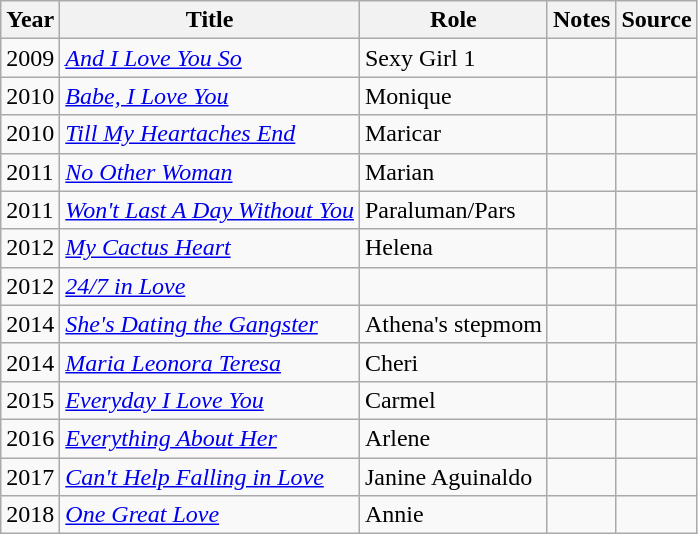<table class="wikitable sortable" >
<tr>
<th>Year</th>
<th>Title</th>
<th>Role</th>
<th class="unsortable">Notes </th>
<th class="unsortable">Source </th>
</tr>
<tr>
<td>2009</td>
<td><em><a href='#'>And I Love You So</a></em></td>
<td>Sexy Girl 1</td>
<td></td>
<td></td>
</tr>
<tr>
<td>2010</td>
<td><em><a href='#'>Babe, I Love You</a></em></td>
<td>Monique</td>
<td></td>
<td></td>
</tr>
<tr>
<td>2010</td>
<td><em><a href='#'>Till My Heartaches End</a></em></td>
<td>Maricar</td>
<td></td>
<td></td>
</tr>
<tr>
<td>2011</td>
<td><em><a href='#'>No Other Woman</a></em></td>
<td>Marian</td>
<td></td>
<td></td>
</tr>
<tr>
<td>2011</td>
<td><em><a href='#'>Won't Last A Day Without You</a></em></td>
<td>Paraluman/Pars</td>
<td></td>
<td></td>
</tr>
<tr>
<td>2012</td>
<td><em><a href='#'>My Cactus Heart</a></em></td>
<td>Helena</td>
<td></td>
<td></td>
</tr>
<tr>
<td>2012</td>
<td><em><a href='#'>24/7 in Love</a></em></td>
<td></td>
<td></td>
<td></td>
</tr>
<tr>
<td>2014</td>
<td><em><a href='#'>She's Dating the Gangster</a></em></td>
<td>Athena's stepmom</td>
<td></td>
<td></td>
</tr>
<tr>
<td>2014</td>
<td><em><a href='#'>Maria Leonora Teresa</a></em></td>
<td>Cheri</td>
<td></td>
<td></td>
</tr>
<tr>
<td>2015</td>
<td><em><a href='#'>Everyday I Love You</a></em></td>
<td>Carmel</td>
<td></td>
<td></td>
</tr>
<tr>
<td>2016</td>
<td><em><a href='#'>Everything About Her</a></em></td>
<td>Arlene</td>
<td></td>
<td></td>
</tr>
<tr>
<td>2017</td>
<td><em><a href='#'>Can't Help Falling in Love</a></em></td>
<td>Janine Aguinaldo</td>
<td></td>
<td></td>
</tr>
<tr>
<td>2018</td>
<td><em><a href='#'>One Great Love</a></em></td>
<td>Annie</td>
<td></td>
<td></td>
</tr>
</table>
